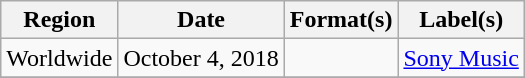<table class="wikitable">
<tr>
<th>Region</th>
<th>Date</th>
<th>Format(s)</th>
<th>Label(s)</th>
</tr>
<tr>
<td>Worldwide</td>
<td rowspan="1">October 4, 2018</td>
<td rowspan="1" align="center"></td>
<td align="center"><a href='#'>Sony Music</a></td>
</tr>
<tr>
</tr>
</table>
